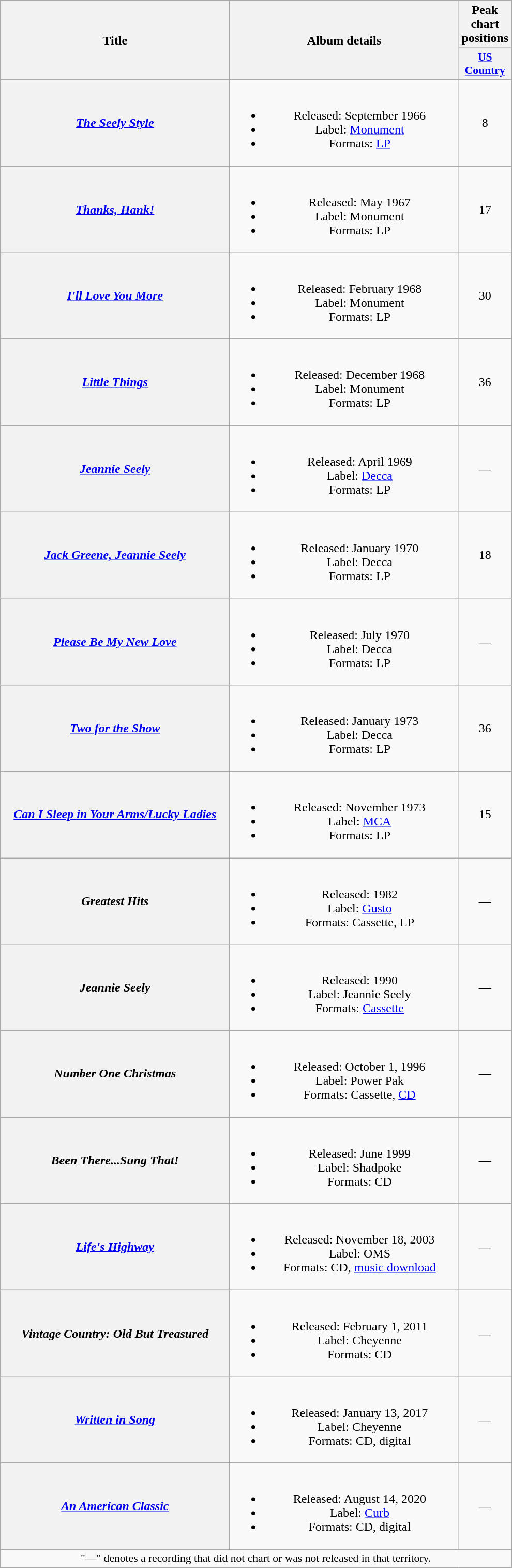<table class="wikitable plainrowheaders" style="text-align:center;">
<tr>
<th scope="col" rowspan="2" style="width:18em;">Title</th>
<th scope="col" rowspan="2" style="width:18em;">Album details</th>
<th scope="col" colspan="1">Peak<br>chart<br>positions</th>
</tr>
<tr>
<th scope="col" style="width:3em;font-size:90%;"><a href='#'>US<br>Country</a><br></th>
</tr>
<tr>
<th scope="row"><em><a href='#'>The Seely Style</a></em></th>
<td><br><ul><li>Released: September 1966</li><li>Label: <a href='#'>Monument</a></li><li>Formats: <a href='#'>LP</a></li></ul></td>
<td>8</td>
</tr>
<tr>
<th scope="row"><em><a href='#'>Thanks, Hank!</a></em></th>
<td><br><ul><li>Released: May 1967</li><li>Label: Monument</li><li>Formats: LP</li></ul></td>
<td>17</td>
</tr>
<tr>
<th scope="row"><em><a href='#'>I'll Love You More</a></em></th>
<td><br><ul><li>Released: February 1968</li><li>Label: Monument</li><li>Formats: LP</li></ul></td>
<td>30</td>
</tr>
<tr>
<th scope="row"><em><a href='#'>Little Things</a></em></th>
<td><br><ul><li>Released: December 1968</li><li>Label: Monument</li><li>Formats: LP</li></ul></td>
<td>36</td>
</tr>
<tr>
<th scope="row"><em><a href='#'>Jeannie Seely</a></em></th>
<td><br><ul><li>Released: April 1969</li><li>Label: <a href='#'>Decca</a></li><li>Formats: LP</li></ul></td>
<td>—</td>
</tr>
<tr>
<th scope="row"><em><a href='#'>Jack Greene, Jeannie Seely</a></em><br></th>
<td><br><ul><li>Released: January 1970</li><li>Label: Decca</li><li>Formats: LP</li></ul></td>
<td>18</td>
</tr>
<tr>
<th scope="row"><em><a href='#'>Please Be My New Love</a></em></th>
<td><br><ul><li>Released: July 1970</li><li>Label: Decca</li><li>Formats: LP</li></ul></td>
<td>—</td>
</tr>
<tr>
<th scope="row"><em><a href='#'>Two for the Show</a></em><br></th>
<td><br><ul><li>Released: January 1973</li><li>Label: Decca</li><li>Formats: LP</li></ul></td>
<td>36</td>
</tr>
<tr>
<th scope="row"><em><a href='#'>Can I Sleep in Your Arms/Lucky Ladies</a></em></th>
<td><br><ul><li>Released: November 1973</li><li>Label: <a href='#'>MCA</a></li><li>Formats: LP</li></ul></td>
<td>15</td>
</tr>
<tr>
<th scope="row"><em>Greatest Hits</em> <br></th>
<td><br><ul><li>Released: 1982</li><li>Label: <a href='#'>Gusto</a></li><li>Formats: Cassette, LP</li></ul></td>
<td>—</td>
</tr>
<tr>
<th scope="row"><em>Jeannie Seely</em></th>
<td><br><ul><li>Released: 1990</li><li>Label: Jeannie Seely</li><li>Formats: <a href='#'>Cassette</a></li></ul></td>
<td>—</td>
</tr>
<tr>
<th scope="row"><em>Number One Christmas</em></th>
<td><br><ul><li>Released: October 1, 1996</li><li>Label: Power Pak</li><li>Formats: Cassette, <a href='#'>CD</a></li></ul></td>
<td>—</td>
</tr>
<tr>
<th scope="row"><em>Been There...Sung That!</em></th>
<td><br><ul><li>Released: June 1999</li><li>Label: Shadpoke</li><li>Formats: CD</li></ul></td>
<td>—</td>
</tr>
<tr>
<th scope="row"><em><a href='#'>Life's Highway</a></em></th>
<td><br><ul><li>Released: November 18, 2003</li><li>Label: OMS</li><li>Formats: CD, <a href='#'>music download</a></li></ul></td>
<td>—</td>
</tr>
<tr>
<th scope="row"><em>Vintage Country: Old But Treasured</em></th>
<td><br><ul><li>Released: February 1, 2011</li><li>Label: Cheyenne</li><li>Formats: CD</li></ul></td>
<td>—</td>
</tr>
<tr>
<th scope="row"><em><a href='#'>Written in Song</a></em></th>
<td><br><ul><li>Released: January 13, 2017</li><li>Label: Cheyenne</li><li>Formats: CD, digital</li></ul></td>
<td>—</td>
</tr>
<tr>
<th scope="row"><em><a href='#'>An American Classic</a></em></th>
<td><br><ul><li>Released: August 14, 2020</li><li>Label: <a href='#'>Curb</a></li><li>Formats: CD, digital</li></ul></td>
<td>—</td>
</tr>
<tr>
<td colspan="3" style="font-size:90%">"—" denotes a recording that did not chart or was not released in that territory.</td>
</tr>
</table>
